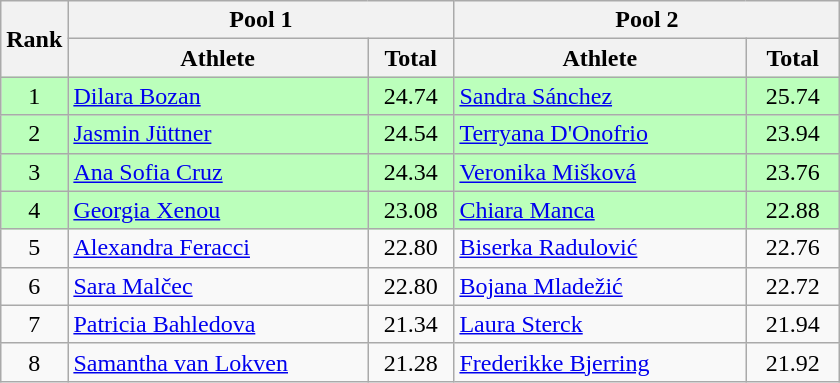<table class="wikitable" style="text-align:center;">
<tr>
<th rowspan=2>Rank</th>
<th colspan=2 width=250>Pool 1</th>
<th colspan=2 width=250>Pool 2</th>
</tr>
<tr>
<th>Athlete</th>
<th>Total</th>
<th>Athlete</th>
<th>Total</th>
</tr>
<tr bgcolor=bbffbb>
<td>1</td>
<td align=left> <a href='#'>Dilara Bozan</a></td>
<td>24.74</td>
<td align=left> <a href='#'>Sandra Sánchez</a></td>
<td>25.74</td>
</tr>
<tr bgcolor=bbffbb>
<td>2</td>
<td align=left> <a href='#'>Jasmin Jüttner</a></td>
<td>24.54</td>
<td align=left> <a href='#'>Terryana D'Onofrio</a></td>
<td>23.94</td>
</tr>
<tr bgcolor=bbffbb>
<td>3</td>
<td align=left> <a href='#'>Ana Sofia Cruz</a></td>
<td>24.34</td>
<td align=left> <a href='#'>Veronika Mišková</a></td>
<td>23.76</td>
</tr>
<tr bgcolor=bbffbb>
<td>4</td>
<td align=left> <a href='#'>Georgia Xenou</a></td>
<td>23.08</td>
<td align=left> <a href='#'>Chiara Manca</a></td>
<td>22.88</td>
</tr>
<tr>
<td>5</td>
<td align=left> <a href='#'>Alexandra Feracci</a></td>
<td>22.80</td>
<td align=left> <a href='#'>Biserka Radulović</a></td>
<td>22.76</td>
</tr>
<tr>
<td>6</td>
<td align=left> <a href='#'>Sara Malčec</a></td>
<td>22.80</td>
<td align=left> <a href='#'>Bojana Mladežić</a></td>
<td>22.72</td>
</tr>
<tr>
<td>7</td>
<td align=left> <a href='#'>Patricia Bahledova</a></td>
<td>21.34</td>
<td align=left> <a href='#'>Laura Sterck</a></td>
<td>21.94</td>
</tr>
<tr>
<td>8</td>
<td align=left> <a href='#'>Samantha van Lokven</a></td>
<td>21.28</td>
<td align=left> <a href='#'>Frederikke Bjerring</a></td>
<td>21.92</td>
</tr>
</table>
